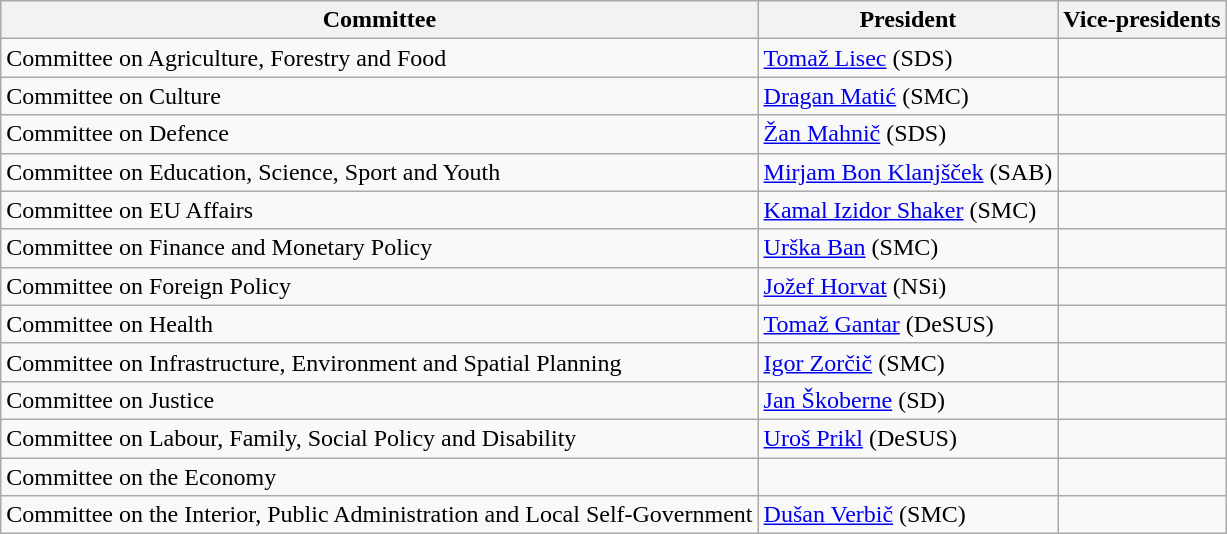<table class="wikitable">
<tr>
<th>Committee</th>
<th>President</th>
<th>Vice-presidents</th>
</tr>
<tr>
<td>Committee on Agriculture, Forestry and Food</td>
<td><a href='#'>Tomaž Lisec</a> (SDS)</td>
<td></td>
</tr>
<tr>
<td>Committee on Culture</td>
<td><a href='#'>Dragan Matić</a> (SMC)</td>
<td></td>
</tr>
<tr>
<td>Committee on Defence</td>
<td><a href='#'>Žan Mahnič</a> (SDS)</td>
<td></td>
</tr>
<tr>
<td>Committee on Education, Science, Sport and Youth</td>
<td><a href='#'>Mirjam Bon Klanjšček</a> (SAB)</td>
<td></td>
</tr>
<tr>
<td>Committee on EU Affairs</td>
<td><a href='#'>Kamal Izidor Shaker</a> (SMC)</td>
<td></td>
</tr>
<tr>
<td>Committee on Finance and Monetary Policy</td>
<td><a href='#'>Urška Ban</a> (SMC)</td>
<td></td>
</tr>
<tr>
<td>Committee on Foreign Policy</td>
<td><a href='#'>Jožef Horvat</a> (NSi)</td>
<td></td>
</tr>
<tr>
<td>Committee on Health</td>
<td><a href='#'>Tomaž Gantar</a> (DeSUS)</td>
<td></td>
</tr>
<tr>
<td>Committee on Infrastructure, Environment and Spatial Planning</td>
<td><a href='#'>Igor Zorčič</a> (SMC)</td>
<td></td>
</tr>
<tr>
<td>Committee on Justice</td>
<td><a href='#'>Jan Škoberne</a> (SD)</td>
<td></td>
</tr>
<tr>
<td>Committee on Labour, Family, Social Policy and Disability</td>
<td><a href='#'>Uroš Prikl</a> (DeSUS)</td>
<td></td>
</tr>
<tr>
<td>Committee on the Economy</td>
<td></td>
<td></td>
</tr>
<tr>
<td>Committee on the Interior, Public Administration and Local Self-Government</td>
<td><a href='#'>Dušan Verbič</a> (SMC)</td>
<td></td>
</tr>
</table>
